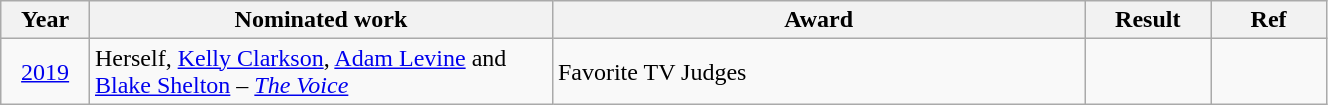<table class="wikitable" style="width:70%;">
<tr>
<th style="width:3%;">Year</th>
<th style="width:20%;">Nominated work</th>
<th style="width:23%;">Award</th>
<th style="width:5%;">Result</th>
<th style="width:5%;">Ref</th>
</tr>
<tr>
<td align="center"><a href='#'>2019</a></td>
<td>Herself, <a href='#'>Kelly Clarkson</a>, <a href='#'>Adam Levine</a> and <a href='#'>Blake Shelton</a> – <em><a href='#'>The Voice</a></em></td>
<td>Favorite TV Judges</td>
<td></td>
<td align="center"></td>
</tr>
</table>
